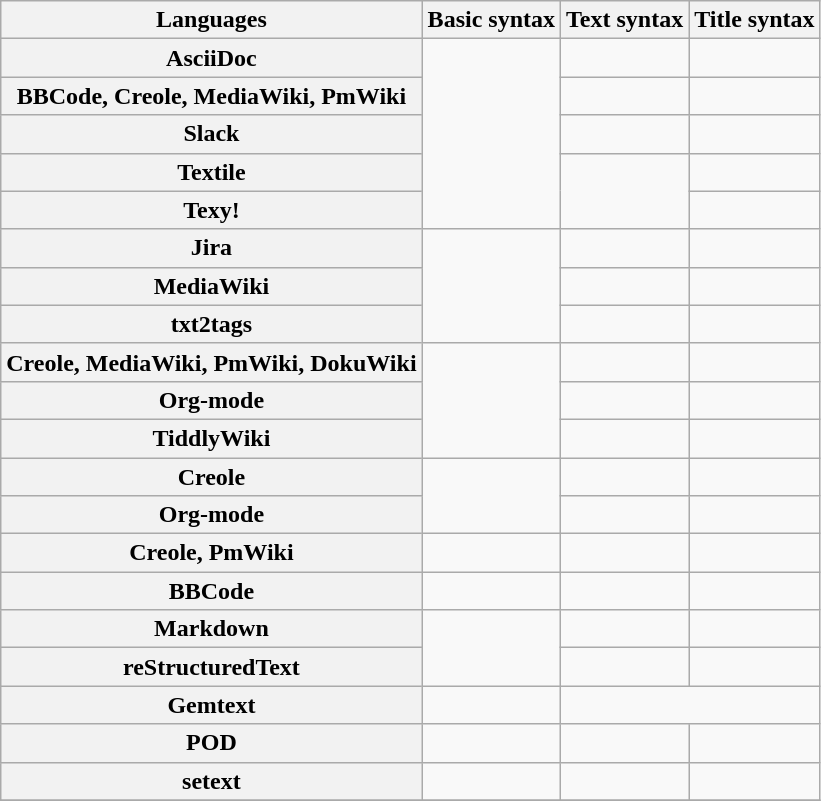<table class="wikitable sortable">
<tr>
<th>Languages</th>
<th>Basic syntax</th>
<th>Text syntax</th>
<th>Title syntax</th>
</tr>
<tr>
<th>AsciiDoc</th>
<td rowspan=5><code></code></td>
<td><code></code></td>
<td><br></td>
</tr>
<tr>
<th>BBCode, Creole, MediaWiki, PmWiki</th>
<td></td>
</tr>
<tr>
<th>Slack</th>
<td><code></code></td>
<td></td>
</tr>
<tr>
<th>Textile</th>
<td rowspan=2><code></code></td>
<td><code></code></td>
</tr>
<tr>
<th>Texy!</th>
<td><code></code></td>
</tr>
<tr>
<th>Jira</th>
<td rowspan=3><code></code></td>
<td><code></code></td>
<td></td>
</tr>
<tr>
<th>MediaWiki</th>
<td><code></code></td>
<td></td>
</tr>
<tr>
<th>txt2tags</th>
<td><code></code></td>
<td></td>
</tr>
<tr>
<th>Creole, MediaWiki, PmWiki, DokuWiki</th>
<td rowspan=3><code></code></td>
<td><code></code></td>
<td></td>
</tr>
<tr>
<th>Org-mode</th>
<td><code></code></td>
<td></td>
</tr>
<tr>
<th>TiddlyWiki</th>
<td><code></code></td>
<td></td>
</tr>
<tr>
<th>Creole</th>
<td rowspan=2><code></code></td>
<td><code></code></td>
<td></td>
</tr>
<tr>
<th>Org-mode</th>
<td><code></code></td>
<td></td>
</tr>
<tr>
<th>Creole, PmWiki</th>
<td><code></code></td>
<td><code></code></td>
<td></td>
</tr>
<tr>
<th>BBCode</th>
<td><code></code></td>
<td><code></code></td>
<td><br></td>
</tr>
<tr>
<th>Markdown</th>
<td rowspan=2><code></code></td>
<td><code></code></td>
<td><code></code></td>
</tr>
<tr>
<th>reStructuredText</th>
<td><code></code></td>
<td></td>
</tr>
<tr>
<th>Gemtext</th>
<td><code></code></td>
<td colspan=2><code></code></td>
</tr>
<tr>
<th>POD</th>
<td><code></code></td>
<td><code></code></td>
<td></td>
</tr>
<tr>
<th>setext</th>
<td></td>
<td><code></code></td>
<td></td>
</tr>
<tr>
</tr>
</table>
